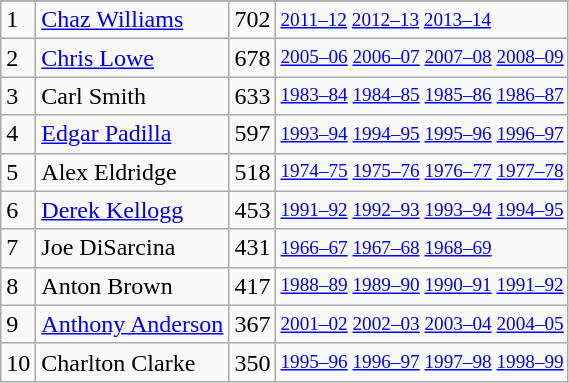<table class="wikitable">
<tr>
</tr>
<tr>
<td>1</td>
<td><a href='#'>Chaz Williams</a></td>
<td>702</td>
<td style="font-size:80%;"><a href='#'>2011–12</a> <a href='#'>2012–13</a> <a href='#'>2013–14</a></td>
</tr>
<tr>
<td>2</td>
<td><a href='#'>Chris Lowe</a></td>
<td>678</td>
<td style="font-size:80%;"><a href='#'>2005–06</a> <a href='#'>2006–07</a> <a href='#'>2007–08</a> <a href='#'>2008–09</a></td>
</tr>
<tr>
<td>3</td>
<td>Carl Smith</td>
<td>633</td>
<td style="font-size:80%;"><a href='#'>1983–84</a> <a href='#'>1984–85</a> <a href='#'>1985–86</a> <a href='#'>1986–87</a></td>
</tr>
<tr>
<td>4</td>
<td><a href='#'>Edgar Padilla</a></td>
<td>597</td>
<td style="font-size:80%;"><a href='#'>1993–94</a> <a href='#'>1994–95</a> <a href='#'>1995–96</a> <a href='#'>1996–97</a></td>
</tr>
<tr>
<td>5</td>
<td>Alex Eldridge</td>
<td>518</td>
<td style="font-size:80%;"><a href='#'>1974–75</a> <a href='#'>1975–76</a> <a href='#'>1976–77</a> <a href='#'>1977–78</a></td>
</tr>
<tr>
<td>6</td>
<td><a href='#'>Derek Kellogg</a></td>
<td>453</td>
<td style="font-size:80%;"><a href='#'>1991–92</a> <a href='#'>1992–93</a> <a href='#'>1993–94</a> <a href='#'>1994–95</a></td>
</tr>
<tr>
<td>7</td>
<td>Joe DiSarcina</td>
<td>431</td>
<td style="font-size:80%;"><a href='#'>1966–67</a> <a href='#'>1967–68</a> <a href='#'>1968–69</a></td>
</tr>
<tr>
<td>8</td>
<td>Anton Brown</td>
<td>417</td>
<td style="font-size:80%;"><a href='#'>1988–89</a> <a href='#'>1989–90</a> <a href='#'>1990–91</a> <a href='#'>1991–92</a></td>
</tr>
<tr>
<td>9</td>
<td><a href='#'>Anthony Anderson</a></td>
<td>367</td>
<td style="font-size:80%;"><a href='#'>2001–02</a> <a href='#'>2002–03</a> <a href='#'>2003–04</a> <a href='#'>2004–05</a></td>
</tr>
<tr>
<td>10</td>
<td>Charlton Clarke</td>
<td>350</td>
<td style="font-size:80%;"><a href='#'>1995–96</a> <a href='#'>1996–97</a> <a href='#'>1997–98</a> <a href='#'>1998–99</a></td>
</tr>
</table>
